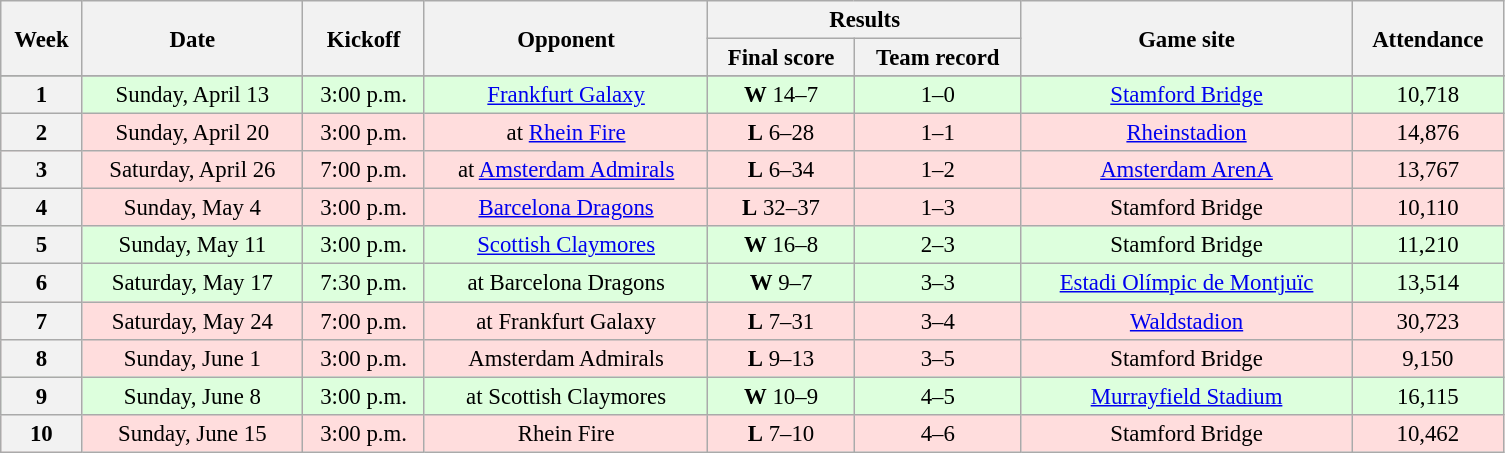<table class="wikitable" style="font-size:95%; text-align:center; width:66em">
<tr>
<th rowspan="2">Week</th>
<th rowspan="2">Date</th>
<th rowspan="2">Kickoff </th>
<th rowspan="2">Opponent</th>
<th colspan="2">Results</th>
<th rowspan="2">Game site</th>
<th rowspan="2">Attendance</th>
</tr>
<tr>
<th>Final score</th>
<th>Team record</th>
</tr>
<tr>
</tr>
<tr bgcolor="#DDFFDD">
<th>1</th>
<td>Sunday, April 13</td>
<td>3:00 p.m.</td>
<td><a href='#'>Frankfurt Galaxy</a></td>
<td><strong>W</strong> 14–7</td>
<td>1–0</td>
<td><a href='#'>Stamford Bridge</a></td>
<td>10,718</td>
</tr>
<tr bgcolor="#FFDDDD">
<th>2</th>
<td>Sunday, April 20</td>
<td>3:00 p.m.</td>
<td>at <a href='#'>Rhein Fire</a></td>
<td><strong>L</strong> 6–28</td>
<td>1–1</td>
<td><a href='#'>Rheinstadion</a></td>
<td>14,876</td>
</tr>
<tr bgcolor="#FFDDDD">
<th>3</th>
<td>Saturday, April 26</td>
<td>7:00 p.m.</td>
<td>at <a href='#'>Amsterdam Admirals</a></td>
<td><strong>L</strong> 6–34</td>
<td>1–2</td>
<td><a href='#'>Amsterdam ArenA</a></td>
<td>13,767</td>
</tr>
<tr bgcolor="#FFDDDD">
<th>4</th>
<td>Sunday, May 4</td>
<td>3:00 p.m.</td>
<td><a href='#'>Barcelona Dragons</a></td>
<td><strong>L</strong> 32–37</td>
<td>1–3</td>
<td>Stamford Bridge</td>
<td>10,110</td>
</tr>
<tr bgcolor="#DDFFDD">
<th>5</th>
<td>Sunday, May 11</td>
<td>3:00 p.m.</td>
<td><a href='#'>Scottish Claymores</a></td>
<td><strong>W</strong> 16–8</td>
<td>2–3</td>
<td>Stamford Bridge</td>
<td>11,210</td>
</tr>
<tr bgcolor="#DDFFDD">
<th>6</th>
<td>Saturday, May 17</td>
<td>7:30 p.m.</td>
<td>at Barcelona Dragons</td>
<td><strong>W</strong> 9–7</td>
<td>3–3</td>
<td><a href='#'>Estadi Olímpic de Montjuïc</a></td>
<td>13,514</td>
</tr>
<tr bgcolor="#FFDDDD">
<th>7</th>
<td>Saturday, May 24</td>
<td>7:00 p.m.</td>
<td>at Frankfurt Galaxy</td>
<td><strong>L</strong> 7–31</td>
<td>3–4</td>
<td><a href='#'>Waldstadion</a></td>
<td>30,723</td>
</tr>
<tr bgcolor="#FFDDDD">
<th>8</th>
<td>Sunday, June 1</td>
<td>3:00 p.m.</td>
<td>Amsterdam Admirals</td>
<td><strong>L</strong> 9–13</td>
<td>3–5</td>
<td>Stamford Bridge</td>
<td>9,150</td>
</tr>
<tr bgcolor="#DDFFDD">
<th>9</th>
<td>Sunday, June 8</td>
<td>3:00 p.m.</td>
<td>at Scottish Claymores</td>
<td><strong>W</strong> 10–9</td>
<td>4–5</td>
<td><a href='#'>Murrayfield Stadium</a></td>
<td>16,115</td>
</tr>
<tr bgcolor="#FFDDDD">
<th>10</th>
<td>Sunday, June 15</td>
<td>3:00 p.m.</td>
<td>Rhein Fire</td>
<td><strong>L</strong> 7–10</td>
<td>4–6</td>
<td>Stamford Bridge</td>
<td>10,462</td>
</tr>
</table>
